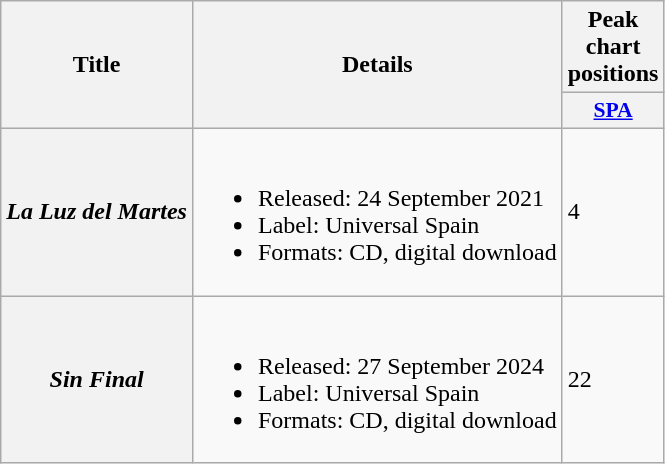<table class="wikitable plainrowheaders">
<tr>
<th rowspan="2" scope="col">Title</th>
<th rowspan="2" scope="col">Details</th>
<th scope="col">Peak chart positions</th>
</tr>
<tr>
<th scope="col" style="width:3em;font-size:90%;"><a href='#'>SPA</a><br></th>
</tr>
<tr>
<th scope="row"><em>La Luz del Martes</em></th>
<td><br><ul><li>Released: 24 September 2021</li><li>Label: Universal Spain</li><li>Formats: CD, digital download</li></ul></td>
<td>4</td>
</tr>
<tr>
<th scope="row"><em>Sin Final</em></th>
<td><br><ul><li>Released: 27 September 2024</li><li>Label: Universal Spain</li><li>Formats: CD, digital download</li></ul></td>
<td>22</td>
</tr>
</table>
